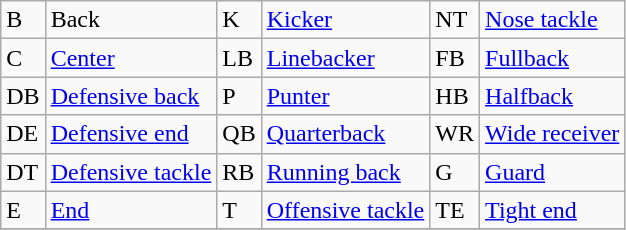<table class="wikitable">
<tr>
<td>B</td>
<td>Back</td>
<td>K</td>
<td><a href='#'>Kicker</a></td>
<td>NT</td>
<td><a href='#'>Nose tackle</a></td>
</tr>
<tr>
<td>C</td>
<td><a href='#'>Center</a></td>
<td>LB</td>
<td><a href='#'>Linebacker</a></td>
<td>FB</td>
<td><a href='#'>Fullback</a></td>
</tr>
<tr>
<td>DB</td>
<td><a href='#'>Defensive back</a></td>
<td>P</td>
<td><a href='#'>Punter</a></td>
<td>HB</td>
<td><a href='#'>Halfback</a></td>
</tr>
<tr>
<td>DE</td>
<td><a href='#'>Defensive end</a></td>
<td>QB</td>
<td><a href='#'>Quarterback</a></td>
<td>WR</td>
<td><a href='#'>Wide receiver</a></td>
</tr>
<tr>
<td>DT</td>
<td><a href='#'>Defensive tackle</a></td>
<td>RB</td>
<td><a href='#'>Running back</a></td>
<td>G</td>
<td><a href='#'>Guard</a></td>
</tr>
<tr>
<td>E</td>
<td><a href='#'>End</a></td>
<td>T</td>
<td><a href='#'>Offensive tackle</a></td>
<td>TE</td>
<td><a href='#'>Tight end</a></td>
</tr>
<tr>
</tr>
</table>
